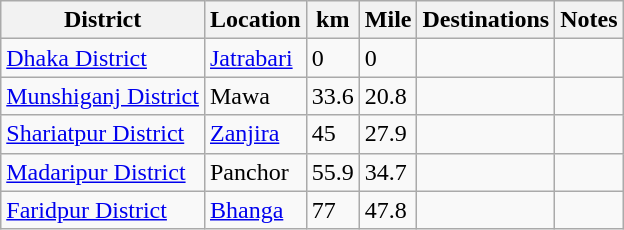<table class=wikitable>
<tr>
<th scope=col>District</th>
<th scope=col>Location</th>
<th scope=col>km</th>
<th scope=col>Mile</th>
<th scope=col>Destinations</th>
<th scope=col>Notes</th>
</tr>
<tr>
<td rowspan=1><a href='#'>Dhaka District</a></td>
<td><a href='#'>Jatrabari</a></td>
<td>0</td>
<td>0</td>
<td></td>
<td></td>
</tr>
<tr>
<td><a href='#'>Munshiganj District</a></td>
<td>Mawa</td>
<td>33.6</td>
<td>20.8</td>
<td></td>
<td></td>
</tr>
<tr>
<td><a href='#'>Shariatpur District</a></td>
<td><a href='#'>Zanjira</a></td>
<td>45</td>
<td>27.9</td>
<td></td>
<td></td>
</tr>
<tr>
<td><a href='#'>Madaripur District</a></td>
<td>Panchor</td>
<td>55.9</td>
<td>34.7</td>
<td></td>
<td></td>
</tr>
<tr>
<td><a href='#'>Faridpur District</a></td>
<td><a href='#'>Bhanga</a></td>
<td>77</td>
<td>47.8</td>
<td></td>
<td></td>
</tr>
</table>
